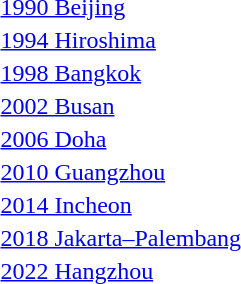<table>
<tr>
<td><a href='#'>1990 Beijing</a></td>
<td></td>
<td></td>
<td></td>
</tr>
<tr>
<td><a href='#'>1994 Hiroshima</a></td>
<td></td>
<td></td>
<td></td>
</tr>
<tr>
<td><a href='#'>1998 Bangkok</a></td>
<td></td>
<td></td>
<td></td>
</tr>
<tr>
<td><a href='#'>2002 Busan</a></td>
<td></td>
<td></td>
<td></td>
</tr>
<tr>
<td><a href='#'>2006 Doha</a></td>
<td></td>
<td></td>
<td></td>
</tr>
<tr>
<td><a href='#'>2010 Guangzhou</a></td>
<td></td>
<td></td>
<td></td>
</tr>
<tr>
<td><a href='#'>2014 Incheon</a></td>
<td></td>
<td></td>
<td></td>
</tr>
<tr>
<td><a href='#'>2018 Jakarta–Palembang</a></td>
<td></td>
<td></td>
<td></td>
</tr>
<tr>
<td><a href='#'>2022 Hangzhou</a></td>
<td></td>
<td></td>
<td></td>
</tr>
</table>
